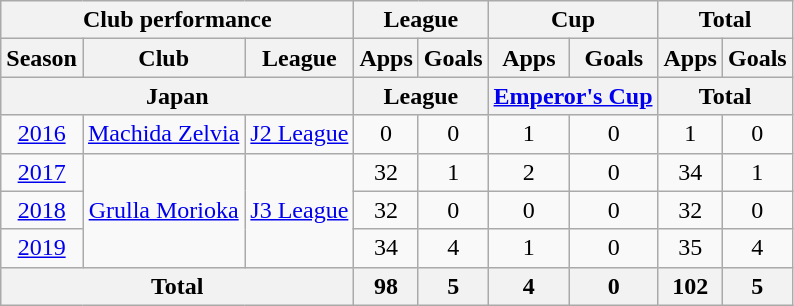<table class="wikitable" style="text-align:center;">
<tr>
<th colspan=3>Club performance</th>
<th colspan=2>League</th>
<th colspan=2>Cup</th>
<th colspan=2>Total</th>
</tr>
<tr>
<th>Season</th>
<th>Club</th>
<th>League</th>
<th>Apps</th>
<th>Goals</th>
<th>Apps</th>
<th>Goals</th>
<th>Apps</th>
<th>Goals</th>
</tr>
<tr>
<th colspan=3>Japan</th>
<th colspan=2>League</th>
<th colspan=2><a href='#'>Emperor's Cup</a></th>
<th colspan=2>Total</th>
</tr>
<tr>
<td><a href='#'>2016</a></td>
<td rowspan="1"><a href='#'>Machida Zelvia</a></td>
<td rowspan="1"><a href='#'>J2 League</a></td>
<td>0</td>
<td>0</td>
<td>1</td>
<td>0</td>
<td>1</td>
<td>0</td>
</tr>
<tr>
<td><a href='#'>2017</a></td>
<td rowspan="3"><a href='#'>Grulla Morioka</a></td>
<td rowspan="3"><a href='#'>J3 League</a></td>
<td>32</td>
<td>1</td>
<td>2</td>
<td>0</td>
<td>34</td>
<td>1</td>
</tr>
<tr>
<td><a href='#'>2018</a></td>
<td>32</td>
<td>0</td>
<td>0</td>
<td>0</td>
<td>32</td>
<td>0</td>
</tr>
<tr>
<td><a href='#'>2019</a></td>
<td>34</td>
<td>4</td>
<td>1</td>
<td>0</td>
<td>35</td>
<td>4</td>
</tr>
<tr>
<th colspan=3>Total</th>
<th>98</th>
<th>5</th>
<th>4</th>
<th>0</th>
<th>102</th>
<th>5</th>
</tr>
</table>
